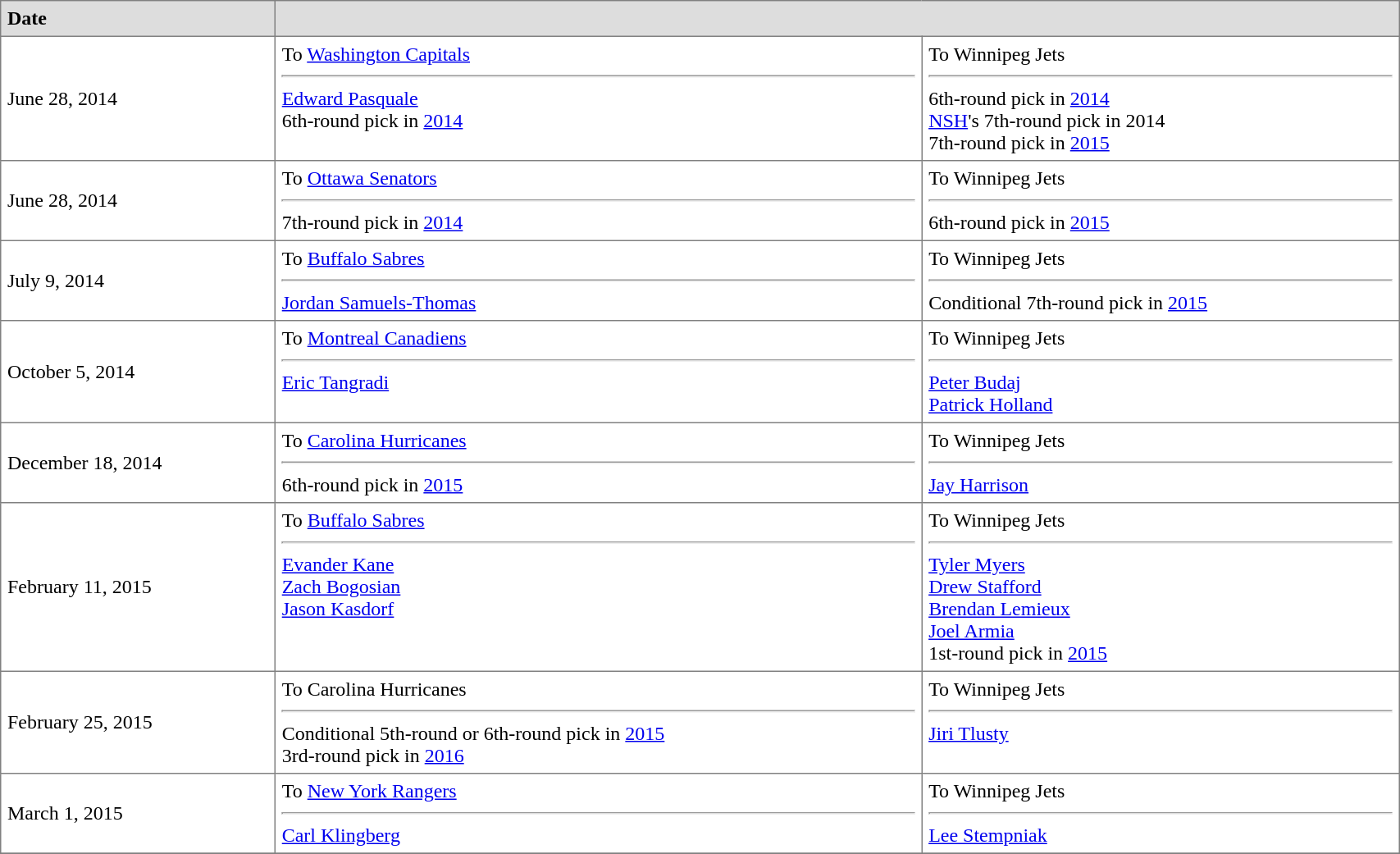<table border="1"  cellpadding="5" style="border-collapse:collapse; width:90%;">
<tr style="background:#ddd;">
<td><strong>Date</strong></td>
<th colspan="2"></th>
</tr>
<tr>
<td>June 28, 2014<br></td>
<td valign="top">To <a href='#'>Washington Capitals</a><hr><a href='#'>Edward Pasquale</a><br>6th-round pick in <a href='#'>2014</a></td>
<td valign="top">To Winnipeg Jets<hr>6th-round pick in <a href='#'>2014</a><br><a href='#'>NSH</a>'s 7th-round pick in 2014<br>7th-round pick in <a href='#'>2015</a></td>
</tr>
<tr>
<td>June 28, 2014<br></td>
<td valign="top">To <a href='#'>Ottawa Senators</a><hr>7th-round pick in <a href='#'>2014</a></td>
<td valign="top">To Winnipeg Jets<hr>6th-round pick in <a href='#'>2015</a></td>
</tr>
<tr>
<td>July 9, 2014<br></td>
<td valign="top">To <a href='#'>Buffalo Sabres</a><hr><a href='#'>Jordan Samuels-Thomas</a></td>
<td valign="top">To Winnipeg Jets<hr>Conditional 7th-round pick in <a href='#'>2015</a></td>
</tr>
<tr>
<td>October 5, 2014<br></td>
<td valign="top">To <a href='#'>Montreal Canadiens</a><hr><a href='#'>Eric Tangradi</a></td>
<td valign="top">To Winnipeg Jets<hr><a href='#'>Peter Budaj</a><br><a href='#'>Patrick Holland</a></td>
</tr>
<tr>
<td>December 18, 2014<br></td>
<td valign="top">To <a href='#'>Carolina Hurricanes</a><hr>6th-round pick in <a href='#'>2015</a></td>
<td valign="top">To Winnipeg Jets<hr><a href='#'>Jay Harrison</a></td>
</tr>
<tr>
<td>February 11, 2015<br></td>
<td valign="top">To <a href='#'>Buffalo Sabres</a><hr><a href='#'>Evander Kane</a><br><a href='#'>Zach Bogosian</a><br><a href='#'>Jason Kasdorf</a></td>
<td valign="top">To Winnipeg Jets<hr><a href='#'>Tyler Myers</a><br><a href='#'>Drew Stafford</a><br><a href='#'>Brendan Lemieux</a><br><a href='#'>Joel Armia</a><br>1st-round pick in <a href='#'>2015</a></td>
</tr>
<tr>
<td>February 25, 2015<br></td>
<td valign="top">To Carolina Hurricanes<hr>Conditional 5th-round or 6th-round pick in <a href='#'>2015</a><br>3rd-round pick in <a href='#'>2016</a></td>
<td valign="top">To Winnipeg Jets<hr><a href='#'>Jiri Tlusty</a></td>
</tr>
<tr>
<td>March 1, 2015<br></td>
<td valign="top">To <a href='#'>New York Rangers</a><hr><a href='#'>Carl Klingberg</a></td>
<td valign="top">To Winnipeg Jets<hr><a href='#'>Lee Stempniak</a></td>
</tr>
<tr>
</tr>
</table>
